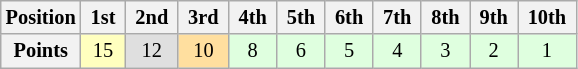<table class="wikitable" style="font-size:85%; text-align:center">
<tr>
<th>Position</th>
<th> 1st </th>
<th> 2nd </th>
<th> 3rd </th>
<th> 4th </th>
<th> 5th </th>
<th> 6th </th>
<th> 7th </th>
<th> 8th </th>
<th> 9th </th>
<th> 10th </th>
</tr>
<tr>
<th>Points</th>
<td style="background:#ffffbf;">15</td>
<td style="background:#dfdfdf;">12</td>
<td style="background:#ffdf9f;">10</td>
<td style="background:#dfffdf;">8</td>
<td style="background:#dfffdf;">6</td>
<td style="background:#dfffdf;">5</td>
<td style="background:#dfffdf;">4</td>
<td style="background:#dfffdf;">3</td>
<td style="background:#dfffdf;">2</td>
<td style="background:#dfffdf;">1</td>
</tr>
</table>
